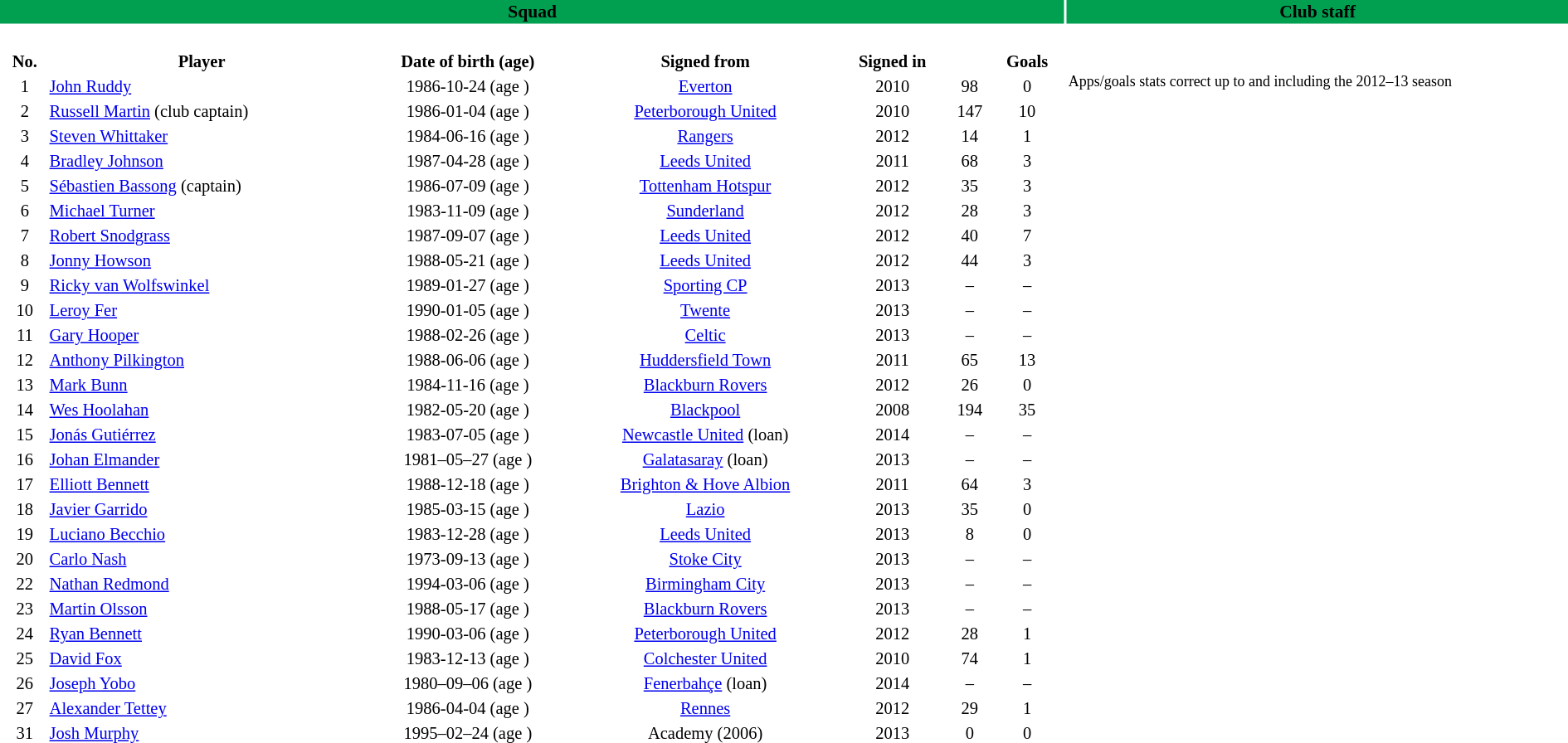<table class="toccolours" style="font-size: 90%; width:100%;">
<tr style="background:#00a050; color:black; text-align:center;">
<th>Squad</th>
<th>Club staff</th>
</tr>
<tr>
<td style="vertical-align:top; width:68%;"><br><table class="sortable" style="margin:0; width:100%; font-size:95%; text-align:center;">
<tr>
<th>No.</th>
<th class="unsortable">Player</th>
<th></th>
<th>Date of birth (age)</th>
<th>Signed from</th>
<th>Signed in</th>
<th></th>
<th>Goals</th>
</tr>
<tr>
<td>1</td>
<td style="text-align:left;"><a href='#'>John Ruddy</a></td>
<td></td>
<td>1986-10-24 (age )</td>
<td><a href='#'>Everton</a></td>
<td>2010</td>
<td>98</td>
<td>0</td>
</tr>
<tr>
<td>2</td>
<td style="text-align:left;"><a href='#'>Russell Martin</a> (club captain)</td>
<td></td>
<td>1986-01-04 (age )</td>
<td><a href='#'>Peterborough United</a></td>
<td>2010</td>
<td>147</td>
<td>10</td>
</tr>
<tr>
<td>3</td>
<td style="text-align:left;"><a href='#'>Steven Whittaker</a></td>
<td></td>
<td>1984-06-16 (age )</td>
<td><a href='#'>Rangers</a></td>
<td>2012</td>
<td>14</td>
<td>1</td>
</tr>
<tr>
<td>4</td>
<td style="text-align:left;"><a href='#'>Bradley Johnson</a></td>
<td></td>
<td>1987-04-28 (age )</td>
<td><a href='#'>Leeds United</a></td>
<td>2011</td>
<td>68</td>
<td>3</td>
</tr>
<tr>
<td>5</td>
<td style="text-align:left;"><a href='#'>Sébastien Bassong</a> (captain)</td>
<td></td>
<td>1986-07-09 (age )</td>
<td><a href='#'>Tottenham Hotspur</a></td>
<td>2012</td>
<td>35</td>
<td>3</td>
</tr>
<tr>
<td>6</td>
<td style="text-align:left;"><a href='#'>Michael Turner</a></td>
<td></td>
<td>1983-11-09 (age )</td>
<td><a href='#'>Sunderland</a></td>
<td>2012</td>
<td>28</td>
<td>3</td>
</tr>
<tr>
<td>7</td>
<td style="text-align:left;"><a href='#'>Robert Snodgrass</a></td>
<td></td>
<td>1987-09-07 (age )</td>
<td><a href='#'>Leeds United</a></td>
<td>2012</td>
<td>40</td>
<td>7</td>
</tr>
<tr>
<td>8</td>
<td style="text-align:left;"><a href='#'>Jonny Howson</a></td>
<td></td>
<td>1988-05-21 (age )</td>
<td><a href='#'>Leeds United</a></td>
<td>2012</td>
<td>44</td>
<td>3</td>
</tr>
<tr>
<td>9</td>
<td style="text-align:left;"><a href='#'>Ricky van Wolfswinkel</a></td>
<td></td>
<td>1989-01-27 (age )</td>
<td><a href='#'>Sporting CP</a></td>
<td>2013</td>
<td>–</td>
<td>–</td>
</tr>
<tr>
<td>10</td>
<td style="text-align:left;"><a href='#'>Leroy Fer</a></td>
<td></td>
<td>1990-01-05 (age )</td>
<td><a href='#'>Twente</a></td>
<td>2013</td>
<td>–</td>
<td>–</td>
</tr>
<tr>
<td>11</td>
<td style="text-align:left;"><a href='#'>Gary Hooper</a></td>
<td></td>
<td>1988-02-26 (age )</td>
<td><a href='#'>Celtic</a></td>
<td>2013</td>
<td>–</td>
<td>–</td>
</tr>
<tr>
<td>12</td>
<td style="text-align:left;"><a href='#'>Anthony Pilkington</a></td>
<td></td>
<td>1988-06-06 (age )</td>
<td><a href='#'>Huddersfield Town</a></td>
<td>2011</td>
<td>65</td>
<td>13</td>
</tr>
<tr>
<td>13</td>
<td style="text-align:left;"><a href='#'>Mark Bunn</a></td>
<td></td>
<td>1984-11-16 (age )</td>
<td><a href='#'>Blackburn Rovers</a></td>
<td>2012</td>
<td>26</td>
<td>0</td>
</tr>
<tr>
<td>14</td>
<td style="text-align:left;"><a href='#'>Wes Hoolahan</a></td>
<td></td>
<td>1982-05-20 (age )</td>
<td><a href='#'>Blackpool</a></td>
<td>2008</td>
<td>194</td>
<td>35</td>
</tr>
<tr>
<td>15</td>
<td style="text-align:left;"><a href='#'>Jonás Gutiérrez</a></td>
<td></td>
<td>1983-07-05 (age )</td>
<td><a href='#'>Newcastle United</a> (loan)</td>
<td>2014</td>
<td>–</td>
<td>–</td>
</tr>
<tr>
<td>16</td>
<td style="text-align:left;"><a href='#'>Johan Elmander</a></td>
<td></td>
<td>1981–05–27 (age )</td>
<td><a href='#'>Galatasaray</a> (loan)</td>
<td>2013</td>
<td>–</td>
<td>–</td>
</tr>
<tr>
<td>17</td>
<td style="text-align:left;"><a href='#'>Elliott Bennett</a></td>
<td></td>
<td>1988-12-18 (age )</td>
<td><a href='#'>Brighton & Hove Albion</a></td>
<td>2011</td>
<td>64</td>
<td>3</td>
</tr>
<tr>
<td>18</td>
<td style="text-align:left;"><a href='#'>Javier Garrido</a></td>
<td></td>
<td>1985-03-15 (age )</td>
<td><a href='#'>Lazio</a></td>
<td>2013</td>
<td>35</td>
<td>0</td>
</tr>
<tr>
<td>19</td>
<td style="text-align:left;"><a href='#'>Luciano Becchio</a></td>
<td></td>
<td>1983-12-28 (age )</td>
<td><a href='#'>Leeds United</a></td>
<td>2013</td>
<td>8</td>
<td>0</td>
</tr>
<tr>
<td>20</td>
<td style="text-align:left;"><a href='#'>Carlo Nash</a></td>
<td></td>
<td>1973-09-13 (age )</td>
<td><a href='#'>Stoke City</a></td>
<td>2013</td>
<td>–</td>
<td>–</td>
</tr>
<tr>
<td>22</td>
<td style="text-align:left;"><a href='#'>Nathan Redmond</a></td>
<td></td>
<td>1994-03-06 (age )</td>
<td><a href='#'>Birmingham City</a></td>
<td>2013</td>
<td>–</td>
<td>–</td>
</tr>
<tr>
<td>23</td>
<td style="text-align:left;"><a href='#'>Martin Olsson</a></td>
<td></td>
<td>1988-05-17 (age )</td>
<td><a href='#'>Blackburn Rovers</a></td>
<td>2013</td>
<td>–</td>
<td>–</td>
</tr>
<tr>
<td>24</td>
<td style="text-align:left;"><a href='#'>Ryan Bennett</a></td>
<td></td>
<td>1990-03-06 (age )</td>
<td><a href='#'>Peterborough United</a></td>
<td>2012</td>
<td>28</td>
<td>1</td>
</tr>
<tr>
<td>25</td>
<td style="text-align:left;"><a href='#'>David Fox</a></td>
<td></td>
<td>1983-12-13 (age )</td>
<td><a href='#'>Colchester United</a></td>
<td>2010</td>
<td>74</td>
<td>1</td>
</tr>
<tr>
<td>26</td>
<td style="text-align:left;"><a href='#'>Joseph Yobo</a></td>
<td></td>
<td>1980–09–06 (age )</td>
<td><a href='#'>Fenerbahçe</a> (loan)</td>
<td>2014</td>
<td>–</td>
<td>–</td>
</tr>
<tr>
<td>27</td>
<td style="text-align:left;"><a href='#'>Alexander Tettey</a></td>
<td></td>
<td>1986-04-04 (age )</td>
<td><a href='#'>Rennes</a></td>
<td>2012</td>
<td>29</td>
<td>1</td>
</tr>
<tr>
<td>31</td>
<td style="text-align:left;"><a href='#'>Josh Murphy</a></td>
<td></td>
<td>1995–02–24 (age )</td>
<td>Academy (2006)</td>
<td>2013</td>
<td>0</td>
<td>0<br></td>
</tr>
</table>
</td>
<td valign="top"><br><br>
<small>Apps/goals stats correct up to and including the 2012–13 season<br></small></td>
</tr>
</table>
